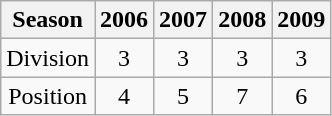<table class="wikitable" style="text-align: Center;">
<tr>
<th>Season</th>
<th>2006</th>
<th>2007</th>
<th>2008</th>
<th>2009</th>
</tr>
<tr>
<td>Division</td>
<td>3</td>
<td>3</td>
<td>3</td>
<td>3</td>
</tr>
<tr>
<td>Position</td>
<td>4</td>
<td>5</td>
<td>7</td>
<td>6</td>
</tr>
</table>
